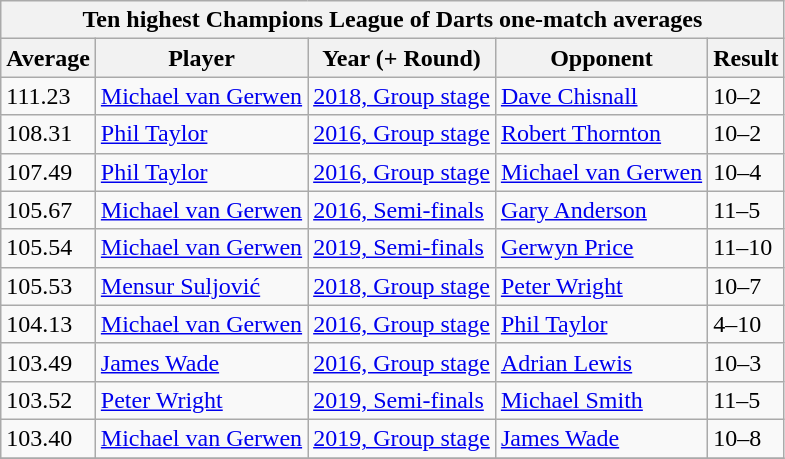<table class="wikitable sortable">
<tr>
<th colspan=5>Ten highest Champions League of Darts one-match averages</th>
</tr>
<tr>
<th>Average</th>
<th>Player</th>
<th>Year (+ Round)</th>
<th>Opponent</th>
<th>Result</th>
</tr>
<tr>
<td>111.23</td>
<td> <a href='#'>Michael van Gerwen</a></td>
<td><a href='#'>2018, Group stage</a></td>
<td> <a href='#'>Dave Chisnall</a></td>
<td>10–2</td>
</tr>
<tr>
<td>108.31</td>
<td> <a href='#'>Phil Taylor</a></td>
<td><a href='#'>2016, Group stage</a></td>
<td> <a href='#'>Robert Thornton</a></td>
<td>10–2</td>
</tr>
<tr>
<td>107.49</td>
<td> <a href='#'>Phil Taylor</a></td>
<td><a href='#'>2016, Group stage</a></td>
<td> <a href='#'>Michael van Gerwen</a></td>
<td>10–4</td>
</tr>
<tr>
<td>105.67</td>
<td> <a href='#'>Michael van Gerwen</a></td>
<td><a href='#'>2016, Semi-finals</a></td>
<td> <a href='#'>Gary Anderson</a></td>
<td>11–5</td>
</tr>
<tr>
<td>105.54</td>
<td> <a href='#'>Michael van Gerwen</a></td>
<td><a href='#'>2019, Semi-finals</a></td>
<td> <a href='#'>Gerwyn Price</a></td>
<td>11–10</td>
</tr>
<tr>
<td>105.53</td>
<td> <a href='#'>Mensur Suljović</a></td>
<td><a href='#'>2018, Group stage</a></td>
<td> <a href='#'>Peter Wright</a></td>
<td>10–7</td>
</tr>
<tr>
<td>104.13</td>
<td> <a href='#'>Michael van Gerwen</a></td>
<td><a href='#'>2016, Group stage</a></td>
<td> <a href='#'>Phil Taylor</a></td>
<td>4–10</td>
</tr>
<tr>
<td>103.49</td>
<td> <a href='#'>James Wade</a></td>
<td><a href='#'>2016, Group stage</a></td>
<td> <a href='#'>Adrian Lewis</a></td>
<td>10–3</td>
</tr>
<tr>
<td>103.52</td>
<td> <a href='#'>Peter Wright</a></td>
<td><a href='#'>2019, Semi-finals</a></td>
<td> <a href='#'>Michael Smith</a></td>
<td>11–5</td>
</tr>
<tr>
<td>103.40</td>
<td> <a href='#'>Michael van Gerwen</a></td>
<td><a href='#'>2019, Group stage</a></td>
<td> <a href='#'>James Wade</a></td>
<td>10–8</td>
</tr>
<tr>
</tr>
</table>
